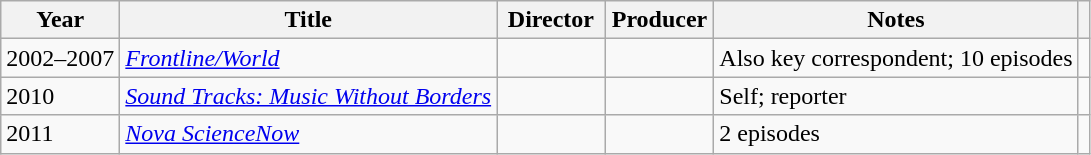<table class="wikitable sortable">
<tr>
<th>Year</th>
<th>Title</th>
<th width="65">Director</th>
<th width="65">Producer</th>
<th class="unsortable">Notes</th>
<th class="unsortable"></th>
</tr>
<tr>
<td>2002–2007</td>
<td><em><a href='#'>Frontline/World</a></em></td>
<td></td>
<td></td>
<td>Also key correspondent; 10 episodes</td>
<td></td>
</tr>
<tr>
<td>2010</td>
<td><em><a href='#'>Sound Tracks: Music Without Borders</a></em></td>
<td></td>
<td></td>
<td>Self; reporter</td>
<td></td>
</tr>
<tr>
<td>2011</td>
<td><em><a href='#'>Nova ScienceNow</a></em></td>
<td></td>
<td></td>
<td>2 episodes</td>
<td></td>
</tr>
</table>
